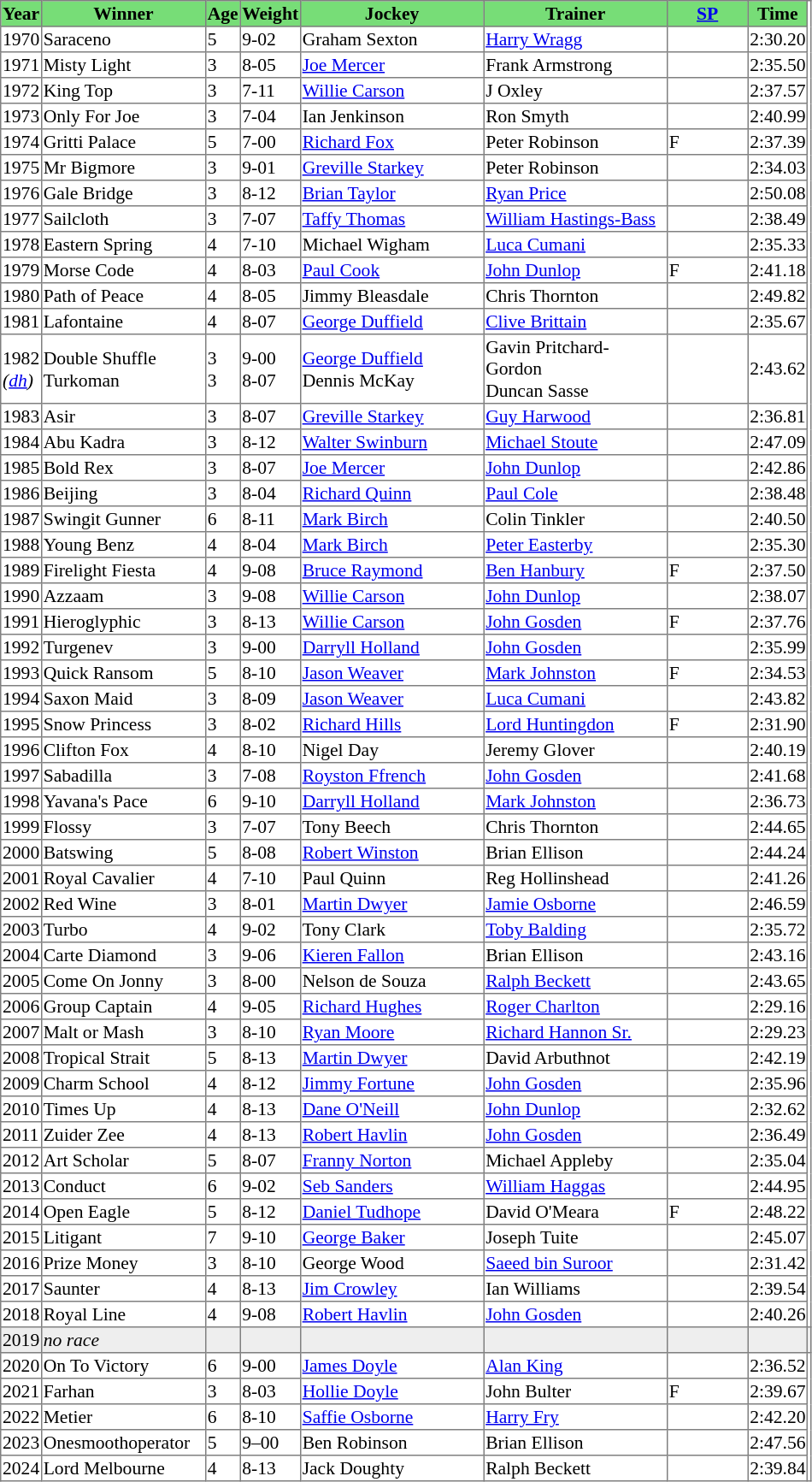<table class = "sortable" | border="1" style="border-collapse: collapse; font-size:90%">
<tr bgcolor="#77dd77" align="center">
<th>Year</th>
<th>Winner</th>
<th>Age</th>
<th>Weight</th>
<th>Jockey</th>
<th>Trainer</th>
<th><a href='#'>SP</a></th>
<th>Time</th>
</tr>
<tr>
<td>1970</td>
<td width=125px>Saraceno</td>
<td>5</td>
<td>9-02</td>
<td width=140px>Graham Sexton</td>
<td width=140px><a href='#'>Harry Wragg</a></td>
<td width=60px></td>
<td>2:30.20</td>
</tr>
<tr>
<td>1971</td>
<td>Misty Light</td>
<td>3</td>
<td>8-05</td>
<td><a href='#'>Joe Mercer</a></td>
<td>Frank Armstrong</td>
<td></td>
<td>2:35.50</td>
</tr>
<tr>
<td>1972</td>
<td>King Top</td>
<td>3</td>
<td>7-11</td>
<td><a href='#'>Willie Carson</a></td>
<td>J Oxley</td>
<td></td>
<td>2:37.57</td>
</tr>
<tr>
<td>1973</td>
<td>Only For Joe</td>
<td>3</td>
<td>7-04</td>
<td>Ian Jenkinson</td>
<td>Ron Smyth</td>
<td></td>
<td>2:40.99</td>
</tr>
<tr>
<td>1974</td>
<td>Gritti Palace</td>
<td>5</td>
<td>7-00</td>
<td><a href='#'>Richard Fox</a></td>
<td>Peter Robinson</td>
<td> F</td>
<td>2:37.39</td>
</tr>
<tr>
<td>1975</td>
<td>Mr Bigmore</td>
<td>3</td>
<td>9-01</td>
<td><a href='#'>Greville Starkey</a></td>
<td>Peter Robinson</td>
<td></td>
<td>2:34.03</td>
</tr>
<tr>
<td>1976</td>
<td>Gale Bridge</td>
<td>3</td>
<td>8-12</td>
<td><a href='#'>Brian Taylor</a></td>
<td><a href='#'>Ryan Price</a></td>
<td></td>
<td>2:50.08</td>
</tr>
<tr>
<td>1977</td>
<td>Sailcloth</td>
<td>3</td>
<td>7-07</td>
<td><a href='#'>Taffy Thomas</a></td>
<td><a href='#'>William Hastings-Bass</a></td>
<td></td>
<td>2:38.49</td>
</tr>
<tr>
<td>1978</td>
<td>Eastern Spring</td>
<td>4</td>
<td>7-10</td>
<td>Michael Wigham</td>
<td><a href='#'>Luca Cumani</a></td>
<td></td>
<td>2:35.33</td>
</tr>
<tr>
<td>1979</td>
<td>Morse Code</td>
<td>4</td>
<td>8-03</td>
<td><a href='#'>Paul Cook</a></td>
<td><a href='#'>John Dunlop</a></td>
<td> F</td>
<td>2:41.18</td>
</tr>
<tr>
<td>1980</td>
<td>Path of Peace</td>
<td>4</td>
<td>8-05</td>
<td>Jimmy Bleasdale</td>
<td>Chris Thornton</td>
<td></td>
<td>2:49.82</td>
</tr>
<tr>
<td>1981</td>
<td>Lafontaine</td>
<td>4</td>
<td>8-07</td>
<td><a href='#'>George Duffield</a></td>
<td><a href='#'>Clive Brittain</a></td>
<td></td>
<td>2:35.67</td>
</tr>
<tr>
<td>1982<br><em>(<a href='#'>dh</a>)</em></td>
<td>Double Shuffle<br>Turkoman</td>
<td>3<br>3</td>
<td>9-00<br>8-07</td>
<td><a href='#'>George Duffield</a><br>Dennis McKay</td>
<td>Gavin Pritchard-Gordon <br>Duncan Sasse</td>
<td><br></td>
<td>2:43.62</td>
</tr>
<tr>
<td>1983</td>
<td>Asir</td>
<td>3</td>
<td>8-07</td>
<td><a href='#'>Greville Starkey</a></td>
<td><a href='#'>Guy Harwood</a></td>
<td></td>
<td>2:36.81</td>
</tr>
<tr>
<td>1984</td>
<td>Abu Kadra</td>
<td>3</td>
<td>8-12</td>
<td><a href='#'>Walter Swinburn</a></td>
<td><a href='#'>Michael Stoute</a></td>
<td></td>
<td>2:47.09</td>
</tr>
<tr>
<td>1985</td>
<td>Bold Rex</td>
<td>3</td>
<td>8-07</td>
<td><a href='#'>Joe Mercer</a></td>
<td><a href='#'>John Dunlop</a></td>
<td></td>
<td>2:42.86</td>
</tr>
<tr>
<td>1986</td>
<td>Beijing</td>
<td>3</td>
<td>8-04</td>
<td><a href='#'>Richard Quinn</a></td>
<td><a href='#'>Paul Cole</a></td>
<td></td>
<td>2:38.48</td>
</tr>
<tr>
<td>1987</td>
<td>Swingit Gunner</td>
<td>6</td>
<td>8-11</td>
<td><a href='#'>Mark Birch</a></td>
<td>Colin Tinkler</td>
<td></td>
<td>2:40.50</td>
</tr>
<tr>
<td>1988</td>
<td>Young Benz</td>
<td>4</td>
<td>8-04</td>
<td><a href='#'>Mark Birch</a></td>
<td><a href='#'>Peter Easterby</a></td>
<td></td>
<td>2:35.30</td>
</tr>
<tr>
<td>1989</td>
<td>Firelight Fiesta </td>
<td>4</td>
<td>9-08</td>
<td><a href='#'>Bruce Raymond</a></td>
<td><a href='#'>Ben Hanbury</a></td>
<td> F</td>
<td>2:37.50</td>
</tr>
<tr>
<td>1990</td>
<td>Azzaam</td>
<td>3</td>
<td>9-08</td>
<td><a href='#'>Willie Carson</a></td>
<td><a href='#'>John Dunlop</a></td>
<td></td>
<td>2:38.07</td>
</tr>
<tr>
<td>1991</td>
<td>Hieroglyphic</td>
<td>3</td>
<td>8-13</td>
<td><a href='#'>Willie Carson</a></td>
<td><a href='#'>John Gosden</a></td>
<td> F</td>
<td>2:37.76</td>
</tr>
<tr>
<td>1992</td>
<td>Turgenev</td>
<td>3</td>
<td>9-00</td>
<td><a href='#'>Darryll Holland</a></td>
<td><a href='#'>John Gosden</a></td>
<td></td>
<td>2:35.99</td>
</tr>
<tr>
<td>1993</td>
<td>Quick Ransom</td>
<td>5</td>
<td>8-10</td>
<td><a href='#'>Jason Weaver</a></td>
<td><a href='#'>Mark Johnston</a></td>
<td> F</td>
<td>2:34.53</td>
</tr>
<tr>
<td>1994</td>
<td>Saxon Maid</td>
<td>3</td>
<td>8-09</td>
<td><a href='#'>Jason Weaver</a></td>
<td><a href='#'>Luca Cumani</a></td>
<td></td>
<td>2:43.82</td>
</tr>
<tr>
<td>1995</td>
<td>Snow Princess</td>
<td>3</td>
<td>8-02</td>
<td><a href='#'>Richard Hills</a></td>
<td><a href='#'>Lord Huntingdon</a></td>
<td> F</td>
<td>2:31.90</td>
</tr>
<tr>
<td>1996</td>
<td>Clifton Fox</td>
<td>4</td>
<td>8-10</td>
<td>Nigel Day</td>
<td>Jeremy Glover</td>
<td></td>
<td>2:40.19</td>
</tr>
<tr>
<td>1997</td>
<td>Sabadilla</td>
<td>3</td>
<td>7-08</td>
<td><a href='#'>Royston Ffrench</a></td>
<td><a href='#'>John Gosden</a></td>
<td></td>
<td>2:41.68</td>
</tr>
<tr>
<td>1998</td>
<td>Yavana's Pace</td>
<td>6</td>
<td>9-10</td>
<td><a href='#'>Darryll Holland</a></td>
<td><a href='#'>Mark Johnston</a></td>
<td></td>
<td>2:36.73</td>
</tr>
<tr>
<td>1999</td>
<td>Flossy</td>
<td>3</td>
<td>7-07</td>
<td>Tony Beech</td>
<td>Chris Thornton</td>
<td></td>
<td>2:44.65</td>
</tr>
<tr>
<td>2000</td>
<td>Batswing</td>
<td>5</td>
<td>8-08</td>
<td><a href='#'>Robert Winston</a></td>
<td>Brian Ellison</td>
<td></td>
<td>2:44.24</td>
</tr>
<tr>
<td>2001</td>
<td>Royal Cavalier</td>
<td>4</td>
<td>7-10</td>
<td>Paul Quinn</td>
<td>Reg Hollinshead</td>
<td></td>
<td>2:41.26</td>
</tr>
<tr>
<td>2002</td>
<td>Red Wine</td>
<td>3</td>
<td>8-01</td>
<td><a href='#'>Martin Dwyer</a></td>
<td><a href='#'>Jamie Osborne</a></td>
<td></td>
<td>2:46.59</td>
</tr>
<tr>
<td>2003</td>
<td>Turbo</td>
<td>4</td>
<td>9-02</td>
<td>Tony Clark</td>
<td><a href='#'>Toby Balding</a></td>
<td></td>
<td>2:35.72</td>
</tr>
<tr>
<td>2004</td>
<td>Carte Diamond</td>
<td>3</td>
<td>9-06</td>
<td><a href='#'>Kieren Fallon</a></td>
<td>Brian Ellison</td>
<td></td>
<td>2:43.16</td>
</tr>
<tr>
<td>2005</td>
<td>Come On Jonny</td>
<td>3</td>
<td>8-00</td>
<td>Nelson de Souza</td>
<td><a href='#'>Ralph Beckett</a></td>
<td></td>
<td>2:43.65</td>
</tr>
<tr>
<td>2006</td>
<td>Group Captain </td>
<td>4</td>
<td>9-05</td>
<td><a href='#'>Richard Hughes</a></td>
<td><a href='#'>Roger Charlton</a></td>
<td></td>
<td>2:29.16</td>
</tr>
<tr>
<td>2007</td>
<td>Malt or Mash</td>
<td>3</td>
<td>8-10</td>
<td><a href='#'>Ryan Moore</a></td>
<td><a href='#'>Richard Hannon Sr.</a></td>
<td></td>
<td>2:29.23</td>
</tr>
<tr>
<td>2008</td>
<td>Tropical Strait</td>
<td>5</td>
<td>8-13</td>
<td><a href='#'>Martin Dwyer</a></td>
<td>David Arbuthnot</td>
<td></td>
<td>2:42.19</td>
</tr>
<tr>
<td>2009</td>
<td>Charm School</td>
<td>4</td>
<td>8-12</td>
<td><a href='#'>Jimmy Fortune</a></td>
<td><a href='#'>John Gosden</a></td>
<td></td>
<td>2:35.96</td>
</tr>
<tr>
<td>2010</td>
<td>Times Up</td>
<td>4</td>
<td>8-13</td>
<td><a href='#'>Dane O'Neill</a></td>
<td><a href='#'>John Dunlop</a></td>
<td></td>
<td>2:32.62</td>
</tr>
<tr>
<td>2011</td>
<td>Zuider Zee</td>
<td>4</td>
<td>8-13</td>
<td><a href='#'>Robert Havlin</a></td>
<td><a href='#'>John Gosden</a></td>
<td></td>
<td>2:36.49</td>
</tr>
<tr>
<td>2012</td>
<td>Art Scholar</td>
<td>5</td>
<td>8-07</td>
<td><a href='#'>Franny Norton</a></td>
<td>Michael Appleby</td>
<td></td>
<td>2:35.04</td>
</tr>
<tr>
<td>2013</td>
<td>Conduct</td>
<td>6</td>
<td>9-02</td>
<td><a href='#'>Seb Sanders</a></td>
<td><a href='#'>William Haggas</a></td>
<td></td>
<td>2:44.95</td>
</tr>
<tr>
<td>2014</td>
<td>Open Eagle</td>
<td>5</td>
<td>8-12</td>
<td><a href='#'>Daniel Tudhope</a></td>
<td>David O'Meara</td>
<td> F</td>
<td>2:48.22</td>
</tr>
<tr>
<td>2015</td>
<td>Litigant</td>
<td>7</td>
<td>9-10</td>
<td><a href='#'>George Baker</a></td>
<td>Joseph Tuite</td>
<td></td>
<td>2:45.07</td>
</tr>
<tr>
<td>2016</td>
<td>Prize Money</td>
<td>3</td>
<td>8-10</td>
<td>George Wood</td>
<td><a href='#'>Saeed bin Suroor</a></td>
<td></td>
<td>2:31.42</td>
</tr>
<tr>
<td>2017</td>
<td>Saunter</td>
<td>4</td>
<td>8-13</td>
<td><a href='#'>Jim Crowley</a></td>
<td>Ian Williams</td>
<td></td>
<td>2:39.54</td>
</tr>
<tr>
<td>2018</td>
<td>Royal Line</td>
<td>4</td>
<td>9-08</td>
<td><a href='#'>Robert Havlin</a></td>
<td><a href='#'>John Gosden</a></td>
<td></td>
<td>2:40.26</td>
</tr>
<tr bgcolor="#eeeeee">
<td>2019</td>
<td><em>no race</em> </td>
<td></td>
<td></td>
<td></td>
<td></td>
<td></td>
<td></td>
<td></td>
</tr>
<tr>
<td>2020</td>
<td>On To Victory</td>
<td>6</td>
<td>9-00</td>
<td><a href='#'>James Doyle</a></td>
<td><a href='#'>Alan King</a></td>
<td></td>
<td>2:36.52</td>
</tr>
<tr>
<td>2021</td>
<td>Farhan</td>
<td>3</td>
<td>8-03</td>
<td><a href='#'>Hollie Doyle</a></td>
<td>John Bulter</td>
<td>F</td>
<td>2:39.67</td>
</tr>
<tr>
<td>2022</td>
<td>Metier</td>
<td>6</td>
<td>8-10</td>
<td><a href='#'>Saffie Osborne</a></td>
<td><a href='#'>Harry Fry</a></td>
<td></td>
<td>2:42.20</td>
</tr>
<tr>
<td>2023</td>
<td>Onesmoothoperator</td>
<td>5</td>
<td>9–00</td>
<td>Ben Robinson</td>
<td>Brian Ellison</td>
<td></td>
<td>2:47.56</td>
</tr>
<tr>
<td>2024</td>
<td>Lord Melbourne</td>
<td>4</td>
<td>8-13</td>
<td>Jack Doughty</td>
<td>Ralph Beckett</td>
<td></td>
<td>2:39.84</td>
</tr>
</table>
